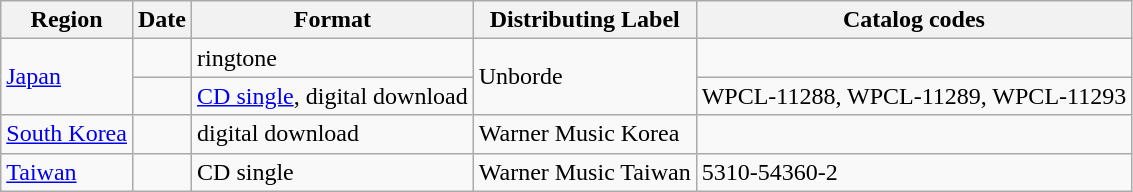<table class="wikitable">
<tr>
<th>Region</th>
<th>Date</th>
<th>Format</th>
<th>Distributing Label</th>
<th>Catalog codes</th>
</tr>
<tr>
<td rowspan="2"><a href='#'>Japan</a></td>
<td></td>
<td>ringtone</td>
<td rowspan="2">Unborde</td>
<td rowspan="1"></td>
</tr>
<tr>
<td></td>
<td><a href='#'>CD single</a>, digital download</td>
<td rowspan="1">WPCL-11288, WPCL-11289, WPCL-11293</td>
</tr>
<tr>
<td><a href='#'>South Korea</a></td>
<td></td>
<td>digital download</td>
<td>Warner Music Korea</td>
<td></td>
</tr>
<tr>
<td><a href='#'>Taiwan</a></td>
<td></td>
<td>CD single</td>
<td>Warner Music Taiwan</td>
<td>5310-54360-2</td>
</tr>
</table>
